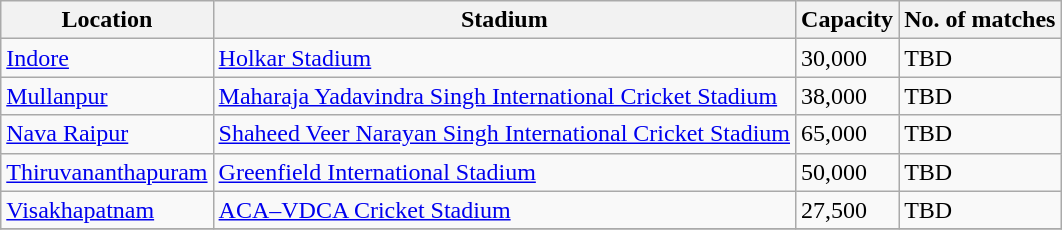<table class="wikitable">
<tr>
<th>Location</th>
<th>Stadium</th>
<th>Capacity</th>
<th>No. of matches</th>
</tr>
<tr>
<td><a href='#'>Indore</a></td>
<td><a href='#'>Holkar Stadium</a></td>
<td>30,000</td>
<td>TBD</td>
</tr>
<tr>
<td><a href='#'>Mullanpur</a></td>
<td><a href='#'>Maharaja Yadavindra Singh International Cricket Stadium</a></td>
<td>38,000</td>
<td>TBD</td>
</tr>
<tr>
<td><a href='#'>Nava Raipur</a></td>
<td><a href='#'>Shaheed Veer Narayan Singh International Cricket Stadium</a></td>
<td>65,000</td>
<td>TBD</td>
</tr>
<tr>
<td><a href='#'>Thiruvananthapuram</a></td>
<td><a href='#'>Greenfield International Stadium</a></td>
<td>50,000</td>
<td>TBD</td>
</tr>
<tr>
<td><a href='#'>Visakhapatnam</a></td>
<td><a href='#'>ACA–VDCA Cricket Stadium</a></td>
<td>27,500</td>
<td>TBD</td>
</tr>
<tr>
</tr>
</table>
